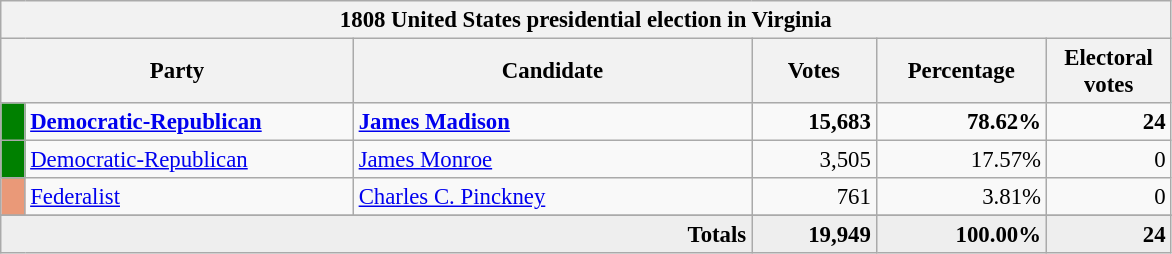<table class="wikitable" style="font-size: 95%;">
<tr>
<th colspan="6">1808 United States presidential election in Virginia</th>
</tr>
<tr>
<th colspan="2" style="width: 15em">Party</th>
<th style="width: 17em">Candidate</th>
<th style="width: 5em">Votes</th>
<th style="width: 7em">Percentage</th>
<th style="width: 5em">Electoral votes</th>
</tr>
<tr>
<th style="background-color:#008000; width: 3px"></th>
<td style="width: 130px"><strong><a href='#'>Democratic-Republican</a></strong></td>
<td><strong><a href='#'>James Madison</a></strong></td>
<td align="right"><strong>15,683</strong></td>
<td align="right"><strong>78.62%</strong></td>
<td align="right"><strong>24</strong></td>
</tr>
<tr>
<th style="background-color:#008000; width: 3px"></th>
<td style="width: 130px"><a href='#'>Democratic-Republican</a></td>
<td><a href='#'>James Monroe</a></td>
<td align="right">3,505</td>
<td align="right">17.57%</td>
<td align="right">0</td>
</tr>
<tr>
<th style="background-color:#EA9978; width: 3px"></th>
<td style="width: 130px"><a href='#'>Federalist</a></td>
<td><a href='#'>Charles C. Pinckney</a></td>
<td align="right">761</td>
<td align="right">3.81%</td>
<td align="right">0</td>
</tr>
<tr>
</tr>
<tr bgcolor="#EEEEEE">
<td colspan="3" align="right"><strong>Totals</strong></td>
<td align="right"><strong>19,949</strong></td>
<td align="right"><strong>100.00%</strong></td>
<td align="right"><strong>24</strong></td>
</tr>
</table>
